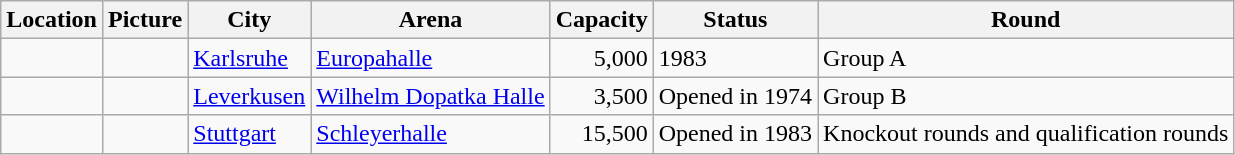<table class="wikitable sortable">
<tr>
<th>Location</th>
<th>Picture</th>
<th>City</th>
<th>Arena</th>
<th style="text-align:right;">Capacity</th>
<th>Status</th>
<th>Round</th>
</tr>
<tr>
<td></td>
<td></td>
<td><a href='#'>Karlsruhe</a></td>
<td><a href='#'>Europahalle</a></td>
<td style="text-align:right;">5,000</td>
<td>1983</td>
<td>Group A</td>
</tr>
<tr>
<td></td>
<td></td>
<td><a href='#'>Leverkusen</a></td>
<td><a href='#'>Wilhelm Dopatka Halle</a></td>
<td style="text-align:right;">3,500</td>
<td>Opened in 1974</td>
<td>Group B</td>
</tr>
<tr>
<td></td>
<td></td>
<td><a href='#'>Stuttgart</a></td>
<td><a href='#'>Schleyerhalle</a></td>
<td style="text-align:right;">15,500</td>
<td>Opened in 1983</td>
<td>Knockout rounds and qualification rounds</td>
</tr>
</table>
